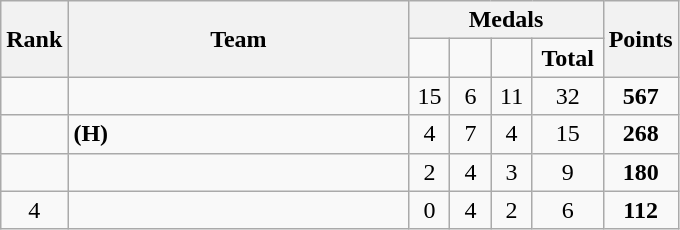<table class="wikitable">
<tr>
<th rowspan=2>Rank</th>
<th style="width:220px;" rowspan="2">Team</th>
<th colspan=4>Medals</th>
<th rowspan=2>Points</th>
</tr>
<tr style="text-align:center;">
<td style="width:20px; "></td>
<td style="width:20px; "></td>
<td style="width:20px; "></td>
<td style="width:40px; "><strong>Total</strong></td>
</tr>
<tr>
<td align=center></td>
<td></td>
<td align=center>15</td>
<td align=center>6</td>
<td align=center>11</td>
<td align=center>32</td>
<td align=center><strong>567</strong></td>
</tr>
<tr>
<td align=center></td>
<td> <strong>(H)</strong></td>
<td align=center>4</td>
<td align=center>7</td>
<td align=center>4</td>
<td align=center>15</td>
<td align=center><strong>268</strong></td>
</tr>
<tr>
<td align=center></td>
<td></td>
<td align=center>2</td>
<td align=center>4</td>
<td align=center>3</td>
<td align=center>9</td>
<td align=center><strong>180</strong></td>
</tr>
<tr>
<td align=center>4</td>
<td></td>
<td align=center>0</td>
<td align=center>4</td>
<td align=center>2</td>
<td align=center>6</td>
<td align=center><strong>112</strong></td>
</tr>
</table>
